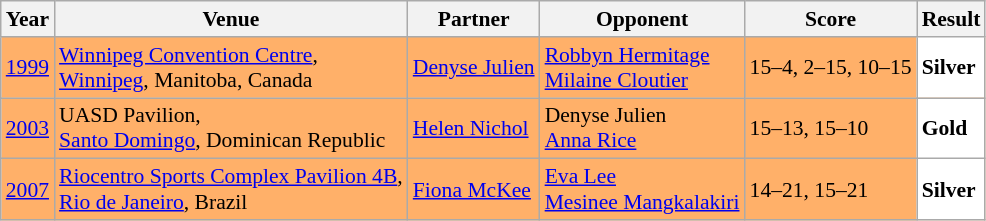<table class="sortable wikitable" style="font-size: 90%;">
<tr>
<th>Year</th>
<th>Venue</th>
<th>Partner</th>
<th>Opponent</th>
<th>Score</th>
<th>Result</th>
</tr>
<tr style="background:#FFB069">
<td align="center"><a href='#'>1999</a></td>
<td align="left"><a href='#'>Winnipeg Convention Centre</a>,<br><a href='#'>Winnipeg</a>, Manitoba, Canada</td>
<td align="left"> <a href='#'>Denyse Julien</a></td>
<td align="left"> <a href='#'>Robbyn Hermitage</a><br> <a href='#'>Milaine Cloutier</a></td>
<td align="left">15–4, 2–15, 10–15</td>
<td style="text-align:left; background:white"> <strong>Silver</strong></td>
</tr>
<tr style="background:#FFB069">
<td align="center"><a href='#'>2003</a></td>
<td align="left">UASD Pavilion,<br><a href='#'>Santo Domingo</a>, Dominican Republic</td>
<td align="left"> <a href='#'>Helen Nichol</a></td>
<td align="left"> Denyse Julien<br> <a href='#'>Anna Rice</a></td>
<td align="left">15–13, 15–10</td>
<td style="text-align:left; background:white"> <strong>Gold</strong></td>
</tr>
<tr style="background:#FFB069">
<td align="center"><a href='#'>2007</a></td>
<td align="left"><a href='#'>Riocentro Sports Complex Pavilion 4B</a>,<br><a href='#'>Rio de Janeiro</a>, Brazil</td>
<td align="left"> <a href='#'>Fiona McKee</a></td>
<td align="left"> <a href='#'>Eva Lee</a><br> <a href='#'>Mesinee Mangkalakiri</a></td>
<td align="left">14–21, 15–21</td>
<td style="text-align:left; background:white"> <strong>Silver</strong></td>
</tr>
</table>
